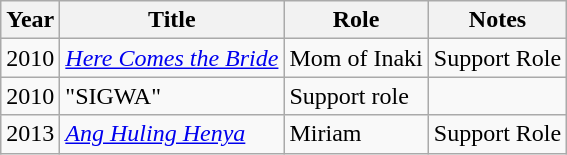<table class="wikitable">
<tr>
<th>Year</th>
<th>Title</th>
<th>Role</th>
<th>Notes</th>
</tr>
<tr>
<td>2010</td>
<td><em><a href='#'>Here Comes the Bride</a></em></td>
<td>Mom of Inaki</td>
<td>Support Role</td>
</tr>
<tr>
<td>2010</td>
<td>"SIGWA"</td>
<td>Support role</td>
</tr>
<tr>
<td>2013</td>
<td><em><a href='#'>Ang Huling Henya</a></em></td>
<td>Miriam</td>
<td>Support Role</td>
</tr>
</table>
